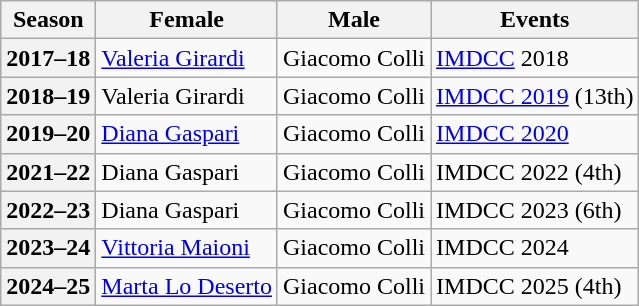<table class="wikitable">
<tr>
<th scope="col">Season</th>
<th scope="col">Female</th>
<th scope="col">Male</th>
<th scope="col">Events</th>
</tr>
<tr>
<th scope="row">2017–18</th>
<td><a href='#'>Valeria Girardi</a></td>
<td>Giacomo Colli</td>
<td><a href='#'>IMDCC</a> 2018 </td>
</tr>
<tr>
<th scope="row">2018–19</th>
<td>Valeria Girardi</td>
<td>Giacomo Colli</td>
<td><a href='#'>IMDCC 2019</a> (13th)</td>
</tr>
<tr>
<th scope="row">2019–20</th>
<td><a href='#'>Diana Gaspari</a></td>
<td>Giacomo Colli</td>
<td><a href='#'>IMDCC 2020</a> </td>
</tr>
<tr>
<th scope="row">2021–22</th>
<td>Diana Gaspari</td>
<td>Giacomo Colli</td>
<td>IMDCC 2022 (4th)</td>
</tr>
<tr>
<th scope="row">2022–23</th>
<td>Diana Gaspari</td>
<td>Giacomo Colli</td>
<td>IMDCC 2023 (6th)</td>
</tr>
<tr>
<th scope="row">2023–24</th>
<td><a href='#'>Vittoria Maioni</a></td>
<td>Giacomo Colli</td>
<td>IMDCC 2024 </td>
</tr>
<tr>
<th scope="row">2024–25</th>
<td><a href='#'>Marta Lo Deserto</a></td>
<td>Giacomo Colli</td>
<td>IMDCC 2025 (4th)</td>
</tr>
</table>
